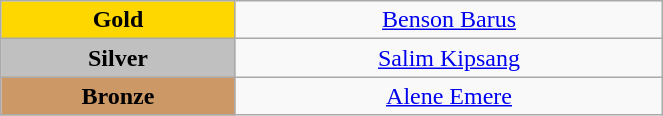<table class="wikitable" style="text-align:center; " width="35%">
<tr>
<td bgcolor="gold"><strong>Gold</strong></td>
<td><a href='#'>Benson Barus</a><br>  <small><em></em></small></td>
</tr>
<tr>
<td bgcolor="silver"><strong>Silver</strong></td>
<td><a href='#'>Salim Kipsang</a><br>  <small><em></em></small></td>
</tr>
<tr>
<td bgcolor="CC9966"><strong>Bronze</strong></td>
<td><a href='#'>Alene Emere</a><br>  <small><em></em></small></td>
</tr>
</table>
